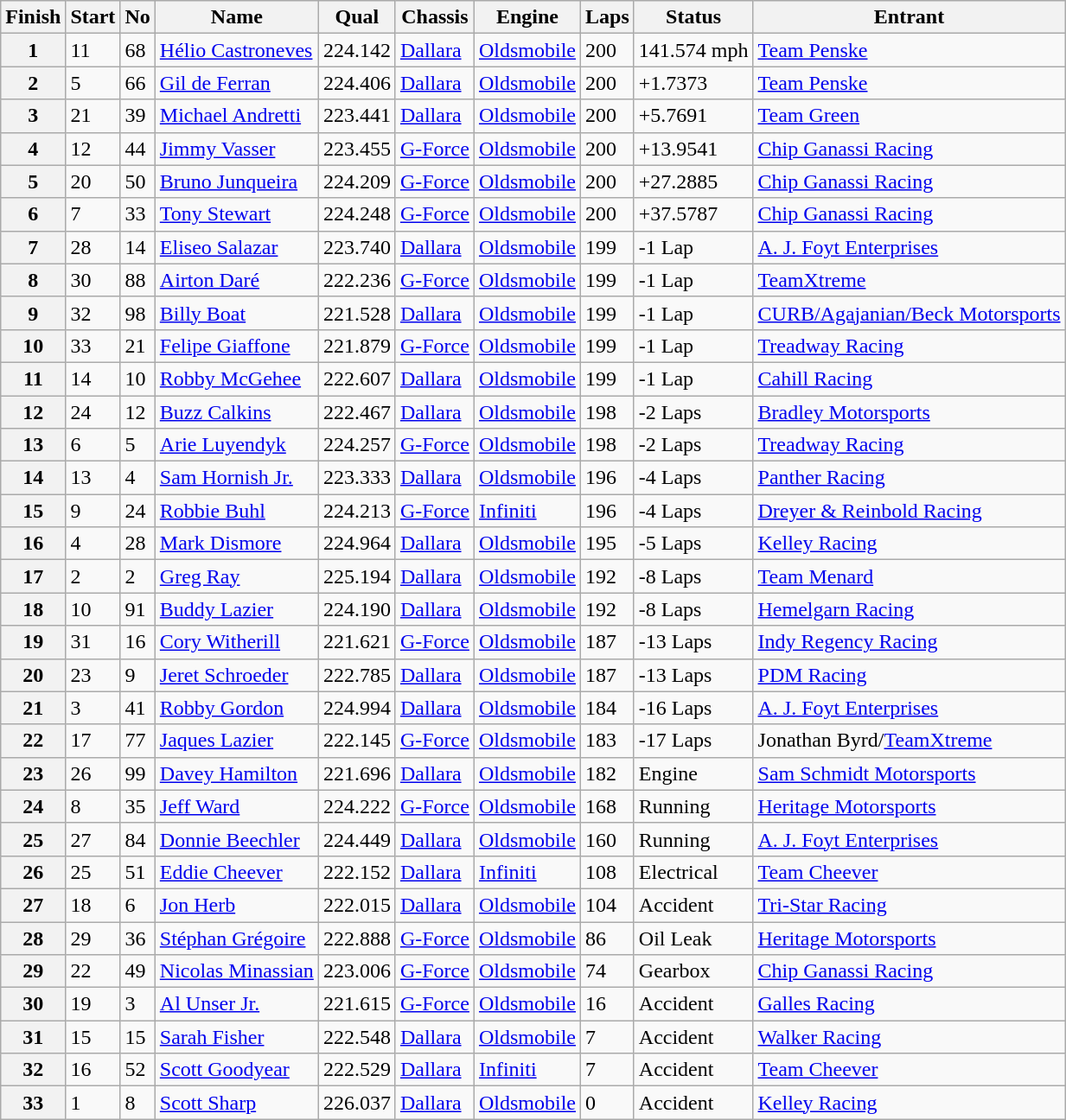<table class="wikitable">
<tr>
<th>Finish</th>
<th>Start</th>
<th>No</th>
<th>Name</th>
<th>Qual</th>
<th>Chassis</th>
<th>Engine</th>
<th>Laps</th>
<th>Status</th>
<th>Entrant</th>
</tr>
<tr>
<th>1</th>
<td>11</td>
<td>68</td>
<td> <a href='#'>Hélio Castroneves</a> <strong></strong></td>
<td>224.142</td>
<td><a href='#'>Dallara</a></td>
<td><a href='#'>Oldsmobile</a></td>
<td>200</td>
<td>141.574 mph</td>
<td><a href='#'>Team Penske</a></td>
</tr>
<tr>
<th>2</th>
<td>5</td>
<td>66</td>
<td> <a href='#'>Gil de Ferran</a></td>
<td>224.406</td>
<td><a href='#'>Dallara</a></td>
<td><a href='#'>Oldsmobile</a></td>
<td>200</td>
<td>+1.7373</td>
<td><a href='#'>Team Penske</a></td>
</tr>
<tr>
<th>3</th>
<td>21</td>
<td>39</td>
<td> <a href='#'>Michael Andretti</a></td>
<td>223.441</td>
<td><a href='#'>Dallara</a></td>
<td><a href='#'>Oldsmobile</a></td>
<td>200</td>
<td>+5.7691</td>
<td><a href='#'>Team Green</a></td>
</tr>
<tr>
<th>4</th>
<td>12</td>
<td>44</td>
<td> <a href='#'>Jimmy Vasser</a></td>
<td>223.455</td>
<td><a href='#'>G-Force</a></td>
<td><a href='#'>Oldsmobile</a></td>
<td>200</td>
<td>+13.9541</td>
<td><a href='#'>Chip Ganassi Racing</a></td>
</tr>
<tr>
<th>5</th>
<td>20</td>
<td>50</td>
<td> <a href='#'>Bruno Junqueira</a> <strong></strong></td>
<td>224.209</td>
<td><a href='#'>G-Force</a></td>
<td><a href='#'>Oldsmobile</a></td>
<td>200</td>
<td>+27.2885</td>
<td><a href='#'>Chip Ganassi Racing</a></td>
</tr>
<tr>
<th>6</th>
<td>7</td>
<td>33</td>
<td> <a href='#'>Tony Stewart</a></td>
<td>224.248</td>
<td><a href='#'>G-Force</a></td>
<td><a href='#'>Oldsmobile</a></td>
<td>200</td>
<td>+37.5787</td>
<td><a href='#'>Chip Ganassi Racing</a></td>
</tr>
<tr>
<th>7</th>
<td>28</td>
<td>14</td>
<td> <a href='#'>Eliseo Salazar</a></td>
<td>223.740</td>
<td><a href='#'>Dallara</a></td>
<td><a href='#'>Oldsmobile</a></td>
<td>199</td>
<td>-1 Lap</td>
<td><a href='#'>A. J. Foyt Enterprises</a></td>
</tr>
<tr>
<th>8</th>
<td>30</td>
<td>88</td>
<td> <a href='#'>Airton Daré</a></td>
<td>222.236</td>
<td><a href='#'>G-Force</a></td>
<td><a href='#'>Oldsmobile</a></td>
<td>199</td>
<td>-1 Lap</td>
<td><a href='#'>TeamXtreme</a></td>
</tr>
<tr>
<th>9</th>
<td>32</td>
<td>98</td>
<td> <a href='#'>Billy Boat</a></td>
<td>221.528</td>
<td><a href='#'>Dallara</a></td>
<td><a href='#'>Oldsmobile</a></td>
<td>199</td>
<td>-1 Lap</td>
<td><a href='#'>CURB/Agajanian/Beck Motorsports</a></td>
</tr>
<tr>
<th>10</th>
<td>33</td>
<td>21</td>
<td> <a href='#'>Felipe Giaffone</a> <strong></strong></td>
<td>221.879</td>
<td><a href='#'>G-Force</a></td>
<td><a href='#'>Oldsmobile</a></td>
<td>199</td>
<td>-1 Lap</td>
<td><a href='#'>Treadway Racing</a></td>
</tr>
<tr>
<th>11</th>
<td>14</td>
<td>10</td>
<td> <a href='#'>Robby McGehee</a></td>
<td>222.607</td>
<td><a href='#'>Dallara</a></td>
<td><a href='#'>Oldsmobile</a></td>
<td>199</td>
<td>-1 Lap</td>
<td><a href='#'>Cahill Racing</a></td>
</tr>
<tr>
<th>12</th>
<td>24</td>
<td>12</td>
<td> <a href='#'>Buzz Calkins</a></td>
<td>222.467</td>
<td><a href='#'>Dallara</a></td>
<td><a href='#'>Oldsmobile</a></td>
<td>198</td>
<td>-2 Laps</td>
<td><a href='#'>Bradley Motorsports</a></td>
</tr>
<tr>
<th>13</th>
<td>6</td>
<td>5</td>
<td> <a href='#'>Arie Luyendyk</a> <strong></strong></td>
<td>224.257</td>
<td><a href='#'>G-Force</a></td>
<td><a href='#'>Oldsmobile</a></td>
<td>198</td>
<td>-2 Laps</td>
<td><a href='#'>Treadway Racing</a></td>
</tr>
<tr>
<th>14</th>
<td>13</td>
<td>4</td>
<td> <a href='#'>Sam Hornish Jr.</a></td>
<td>223.333</td>
<td><a href='#'>Dallara</a></td>
<td><a href='#'>Oldsmobile</a></td>
<td>196</td>
<td>-4 Laps</td>
<td><a href='#'>Panther Racing</a></td>
</tr>
<tr>
<th>15</th>
<td>9</td>
<td>24</td>
<td> <a href='#'>Robbie Buhl</a></td>
<td>224.213</td>
<td><a href='#'>G-Force</a></td>
<td><a href='#'>Infiniti</a></td>
<td>196</td>
<td>-4 Laps</td>
<td><a href='#'>Dreyer & Reinbold Racing</a></td>
</tr>
<tr>
<th>16</th>
<td>4</td>
<td>28</td>
<td> <a href='#'>Mark Dismore</a></td>
<td>224.964</td>
<td><a href='#'>Dallara</a></td>
<td><a href='#'>Oldsmobile</a></td>
<td>195</td>
<td>-5 Laps</td>
<td><a href='#'>Kelley Racing</a></td>
</tr>
<tr>
<th>17</th>
<td>2</td>
<td>2</td>
<td> <a href='#'>Greg Ray</a></td>
<td>225.194</td>
<td><a href='#'>Dallara</a></td>
<td><a href='#'>Oldsmobile</a></td>
<td>192</td>
<td>-8 Laps</td>
<td><a href='#'>Team Menard</a></td>
</tr>
<tr>
<th>18</th>
<td>10</td>
<td>91</td>
<td> <a href='#'>Buddy Lazier</a> <strong></strong></td>
<td>224.190</td>
<td><a href='#'>Dallara</a></td>
<td><a href='#'>Oldsmobile</a></td>
<td>192</td>
<td>-8 Laps</td>
<td><a href='#'>Hemelgarn Racing</a></td>
</tr>
<tr>
<th>19</th>
<td>31</td>
<td>16</td>
<td> <a href='#'>Cory Witherill</a> <strong></strong></td>
<td>221.621</td>
<td><a href='#'>G-Force</a></td>
<td><a href='#'>Oldsmobile</a></td>
<td>187</td>
<td>-13 Laps</td>
<td><a href='#'>Indy Regency Racing</a></td>
</tr>
<tr>
<th>20</th>
<td>23</td>
<td>9</td>
<td> <a href='#'>Jeret Schroeder</a></td>
<td>222.785</td>
<td><a href='#'>Dallara</a></td>
<td><a href='#'>Oldsmobile</a></td>
<td>187</td>
<td>-13 Laps</td>
<td><a href='#'>PDM Racing</a></td>
</tr>
<tr>
<th>21</th>
<td>3</td>
<td>41</td>
<td> <a href='#'>Robby Gordon</a></td>
<td>224.994</td>
<td><a href='#'>Dallara</a></td>
<td><a href='#'>Oldsmobile</a></td>
<td>184</td>
<td>-16 Laps</td>
<td><a href='#'>A. J. Foyt Enterprises</a></td>
</tr>
<tr>
<th>22</th>
<td>17</td>
<td>77</td>
<td> <a href='#'>Jaques Lazier</a></td>
<td>222.145</td>
<td><a href='#'>G-Force</a></td>
<td><a href='#'>Oldsmobile</a></td>
<td>183</td>
<td>-17 Laps</td>
<td>Jonathan Byrd/<a href='#'>TeamXtreme</a></td>
</tr>
<tr>
<th>23</th>
<td>26</td>
<td>99</td>
<td> <a href='#'>Davey Hamilton</a></td>
<td>221.696</td>
<td><a href='#'>Dallara</a></td>
<td><a href='#'>Oldsmobile</a></td>
<td>182</td>
<td>Engine</td>
<td><a href='#'>Sam Schmidt Motorsports</a></td>
</tr>
<tr>
<th>24</th>
<td>8</td>
<td>35</td>
<td> <a href='#'>Jeff Ward</a></td>
<td>224.222</td>
<td><a href='#'>G-Force</a></td>
<td><a href='#'>Oldsmobile</a></td>
<td>168</td>
<td>Running</td>
<td><a href='#'>Heritage Motorsports</a></td>
</tr>
<tr>
<th>25</th>
<td>27</td>
<td>84</td>
<td> <a href='#'>Donnie Beechler</a></td>
<td>224.449</td>
<td><a href='#'>Dallara</a></td>
<td><a href='#'>Oldsmobile</a></td>
<td>160</td>
<td>Running</td>
<td><a href='#'>A. J. Foyt Enterprises</a></td>
</tr>
<tr>
<th>26</th>
<td>25</td>
<td>51</td>
<td> <a href='#'>Eddie Cheever</a> <strong></strong></td>
<td>222.152</td>
<td><a href='#'>Dallara</a></td>
<td><a href='#'>Infiniti</a></td>
<td>108</td>
<td>Electrical</td>
<td><a href='#'>Team Cheever</a></td>
</tr>
<tr>
<th>27</th>
<td>18</td>
<td>6</td>
<td> <a href='#'>Jon Herb</a> <strong></strong></td>
<td>222.015</td>
<td><a href='#'>Dallara</a></td>
<td><a href='#'>Oldsmobile</a></td>
<td>104</td>
<td>Accident</td>
<td><a href='#'>Tri-Star Racing</a></td>
</tr>
<tr>
<th>28</th>
<td>29</td>
<td>36</td>
<td> <a href='#'>Stéphan Grégoire</a></td>
<td>222.888</td>
<td><a href='#'>G-Force</a></td>
<td><a href='#'>Oldsmobile</a></td>
<td>86</td>
<td>Oil Leak</td>
<td><a href='#'>Heritage Motorsports</a></td>
</tr>
<tr>
<th>29</th>
<td>22</td>
<td>49</td>
<td> <a href='#'>Nicolas Minassian</a> <strong></strong></td>
<td>223.006</td>
<td><a href='#'>G-Force</a></td>
<td><a href='#'>Oldsmobile</a></td>
<td>74</td>
<td>Gearbox</td>
<td><a href='#'>Chip Ganassi Racing</a></td>
</tr>
<tr>
<th>30</th>
<td>19</td>
<td>3</td>
<td> <a href='#'>Al Unser Jr.</a> <strong></strong></td>
<td>221.615</td>
<td><a href='#'>G-Force</a></td>
<td><a href='#'>Oldsmobile</a></td>
<td>16</td>
<td>Accident</td>
<td><a href='#'>Galles Racing</a></td>
</tr>
<tr>
<th>31</th>
<td>15</td>
<td>15</td>
<td> <a href='#'>Sarah Fisher</a></td>
<td>222.548</td>
<td><a href='#'>Dallara</a></td>
<td><a href='#'>Oldsmobile</a></td>
<td>7</td>
<td>Accident</td>
<td><a href='#'>Walker Racing</a></td>
</tr>
<tr>
<th>32</th>
<td>16</td>
<td>52</td>
<td> <a href='#'>Scott Goodyear</a></td>
<td>222.529</td>
<td><a href='#'>Dallara</a></td>
<td><a href='#'>Infiniti</a></td>
<td>7</td>
<td>Accident</td>
<td><a href='#'>Team Cheever</a></td>
</tr>
<tr>
<th>33</th>
<td>1</td>
<td>8</td>
<td> <a href='#'>Scott Sharp</a></td>
<td>226.037</td>
<td><a href='#'>Dallara</a></td>
<td><a href='#'>Oldsmobile</a></td>
<td>0</td>
<td>Accident</td>
<td><a href='#'>Kelley Racing</a></td>
</tr>
</table>
